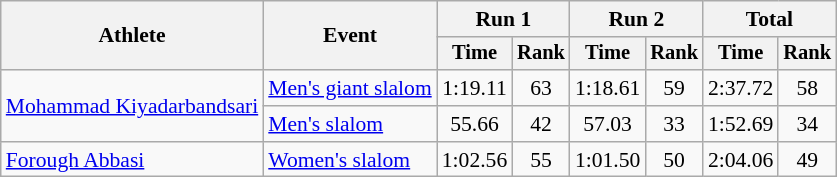<table class="wikitable" style="font-size:90%">
<tr>
<th rowspan=2>Athlete</th>
<th rowspan=2>Event</th>
<th colspan=2>Run 1</th>
<th colspan=2>Run 2</th>
<th colspan=2>Total</th>
</tr>
<tr style="font-size:95%">
<th>Time</th>
<th>Rank</th>
<th>Time</th>
<th>Rank</th>
<th>Time</th>
<th>Rank</th>
</tr>
<tr align=center>
<td align=left rowspan=2><a href='#'>Mohammad Kiyadarbandsari</a></td>
<td align=left><a href='#'>Men's giant slalom</a></td>
<td>1:19.11</td>
<td>63</td>
<td>1:18.61</td>
<td>59</td>
<td>2:37.72</td>
<td>58</td>
</tr>
<tr align=center>
<td align=left><a href='#'>Men's slalom</a></td>
<td>55.66</td>
<td>42</td>
<td>57.03</td>
<td>33</td>
<td>1:52.69</td>
<td>34</td>
</tr>
<tr align=center>
<td align=left rowspan=2><a href='#'>Forough Abbasi</a></td>
<td align=left><a href='#'>Women's slalom</a></td>
<td>1:02.56</td>
<td>55</td>
<td>1:01.50</td>
<td>50</td>
<td>2:04.06</td>
<td>49</td>
</tr>
</table>
